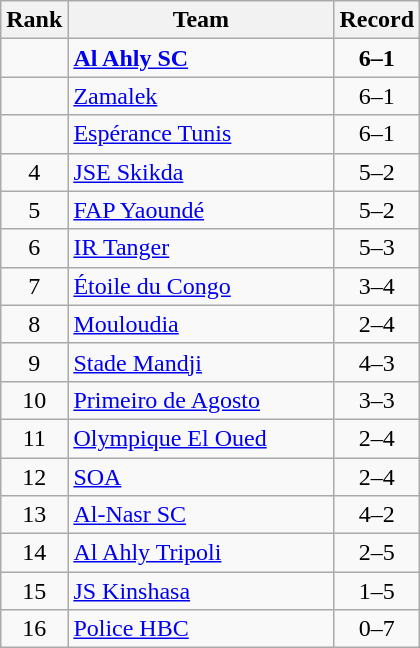<table class=wikitable style="text-align:center;">
<tr>
<th>Rank</th>
<th width=170>Team</th>
<th>Record</th>
</tr>
<tr>
<td></td>
<td align=left> <strong><a href='#'>Al Ahly SC</a></strong></td>
<td><strong>6–1</strong></td>
</tr>
<tr>
<td></td>
<td align=left> <a href='#'>Zamalek</a></td>
<td>6–1</td>
</tr>
<tr>
<td></td>
<td align=left> <a href='#'>Espérance Tunis</a></td>
<td>6–1</td>
</tr>
<tr>
<td>4</td>
<td align=left> <a href='#'>JSE Skikda</a></td>
<td>5–2</td>
</tr>
<tr>
<td>5</td>
<td align=left> <a href='#'>FAP Yaoundé</a></td>
<td>5–2</td>
</tr>
<tr>
<td>6</td>
<td align=left> <a href='#'>IR Tanger</a></td>
<td>5–3</td>
</tr>
<tr>
<td>7</td>
<td align=left> <a href='#'>Étoile du Congo</a></td>
<td>3–4</td>
</tr>
<tr>
<td>8</td>
<td align=left> <a href='#'>Mouloudia</a></td>
<td>2–4</td>
</tr>
<tr>
<td>9</td>
<td align=left> <a href='#'>Stade Mandji</a></td>
<td>4–3</td>
</tr>
<tr>
<td>10</td>
<td align=left> <a href='#'>Primeiro de Agosto</a></td>
<td>3–3</td>
</tr>
<tr>
<td>11</td>
<td align=left> <a href='#'>Olympique El Oued</a></td>
<td>2–4</td>
</tr>
<tr>
<td>12</td>
<td align=left> <a href='#'>SOA</a></td>
<td>2–4</td>
</tr>
<tr>
<td>13</td>
<td align=left> <a href='#'>Al-Nasr SC</a></td>
<td>4–2</td>
</tr>
<tr>
<td>14</td>
<td align=left> <a href='#'>Al Ahly Tripoli</a></td>
<td>2–5</td>
</tr>
<tr>
<td>15</td>
<td align=left> <a href='#'>JS Kinshasa</a></td>
<td>1–5</td>
</tr>
<tr>
<td>16</td>
<td align=left> <a href='#'>Police HBC</a></td>
<td>0–7</td>
</tr>
</table>
